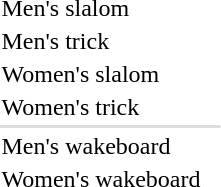<table>
<tr>
<td>Men's slalom</td>
<td></td>
<td nowrap></td>
<td></td>
</tr>
<tr>
<td>Men's trick</td>
<td></td>
<td></td>
<td></td>
</tr>
<tr>
<td>Women's slalom</td>
<td nowrap></td>
<td></td>
<td></td>
</tr>
<tr>
<td>Women's trick</td>
<td></td>
<td></td>
<td></td>
</tr>
<tr bgcolor=#dddddd>
<td colspan=4></td>
</tr>
<tr>
<td>Men's wakeboard</td>
<td></td>
<td></td>
<td></td>
</tr>
<tr>
<td>Women's wakeboard</td>
<td></td>
<td></td>
<td nowrap></td>
</tr>
</table>
